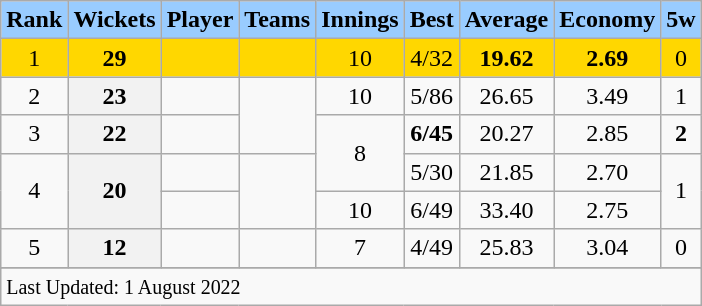<table class="wikitable plainrowheaders sortable">
<tr>
<th scope=col style="background:#9cf;">Rank</th>
<th scope=col style="background:#9cf;">Wickets</th>
<th scope=col style="background:#9cf;">Player</th>
<th scope=col style="background:#9cf;">Teams</th>
<th scope=col style="background:#9cf;">Innings</th>
<th scope=col style="background:#9cf;">Best</th>
<th scope=col style="background:#9cf;">Average</th>
<th scope=col style="background:#9cf;">Economy</th>
<th scope=col style="background:#9cf;">5w</th>
</tr>
<tr>
<td style="text-align:center; background:gold;">1</td>
<th scope="row"  style="text-align:center; background:gold;"><strong>29</strong></th>
<td style="background:gold;"></td>
<td style="text-align:center; background:gold;"></td>
<td style="text-align:center; background:gold;">10</td>
<td style="text-align:center; background:gold;">4/32</td>
<td style="text-align:center; background:gold;"><strong>19.62</strong></td>
<td style="text-align:center; background:gold;"><strong>2.69</strong></td>
<td style="text-align:center; background:gold;">0</td>
</tr>
<tr>
<td align=center>2</td>
<th scope=row style=text-align:center;><strong>23</strong></th>
<td></td>
<td align=center rowspan=2></td>
<td align=center>10</td>
<td align=center>5/86</td>
<td align=center>26.65</td>
<td align=center>3.49</td>
<td align=center>1</td>
</tr>
<tr>
<td align=center>3</td>
<th scope=row style=text-align:center;><strong>22</strong></th>
<td></td>
<td align=center rowspan=2>8</td>
<td align=center><strong>6/45</strong></td>
<td align=center>20.27</td>
<td align=center>2.85</td>
<td align=center><strong>2</strong></td>
</tr>
<tr>
<td align=center rowspan=2>4</td>
<th scope=row style=text-align:center; rowspan=2><strong>20</strong></th>
<td></td>
<td align=center rowspan=2></td>
<td align=center>5/30</td>
<td align=center>21.85</td>
<td align=center>2.70</td>
<td align=center rowspan=2>1</td>
</tr>
<tr>
<td></td>
<td align=center>10</td>
<td align=center>6/49</td>
<td align=center>33.40</td>
<td align=center>2.75</td>
</tr>
<tr>
<td align=center>5</td>
<th scope=row style=text-align:center;><strong>12</strong></th>
<td></td>
<td align=center></td>
<td align=center>7</td>
<td align=center>4/49</td>
<td align=center>25.83</td>
<td align=center>3.04</td>
<td align=center>0</td>
</tr>
<tr>
</tr>
<tr class=sortbottom>
<td colspan=9><small>Last Updated: 1 August 2022</small></td>
</tr>
</table>
